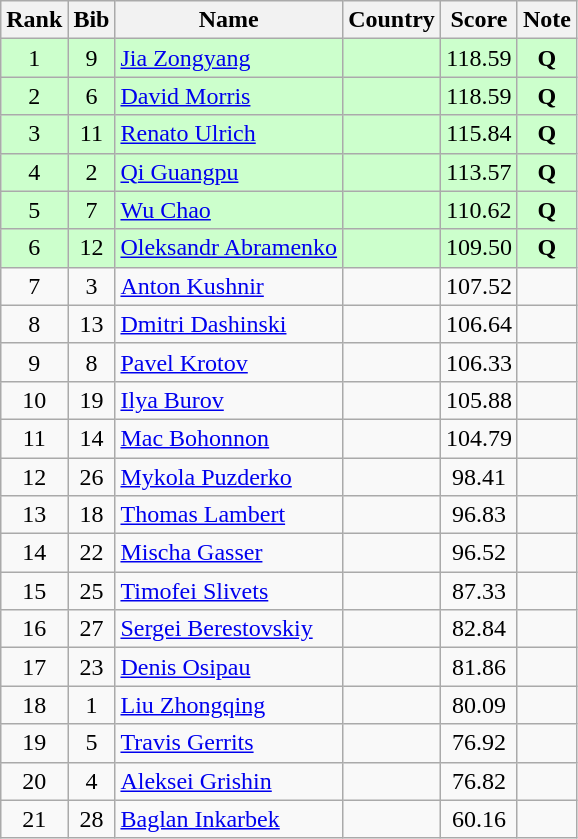<table class="wikitable sortable" style="text-align:center">
<tr>
<th>Rank</th>
<th>Bib</th>
<th>Name</th>
<th>Country</th>
<th>Score</th>
<th>Note</th>
</tr>
<tr bgcolor="ccffcc">
<td>1</td>
<td>9</td>
<td align=left><a href='#'>Jia Zongyang</a></td>
<td align=left></td>
<td>118.59</td>
<td><strong>Q</strong></td>
</tr>
<tr bgcolor="ccffcc">
<td>2</td>
<td>6</td>
<td align=left><a href='#'>David Morris</a></td>
<td align=left></td>
<td>118.59</td>
<td><strong>Q</strong></td>
</tr>
<tr bgcolor="ccffcc">
<td>3</td>
<td>11</td>
<td align=left><a href='#'>Renato Ulrich</a></td>
<td align=left></td>
<td>115.84</td>
<td><strong>Q</strong></td>
</tr>
<tr bgcolor="ccffcc">
<td>4</td>
<td>2</td>
<td align=left><a href='#'>Qi Guangpu</a></td>
<td align=left></td>
<td>113.57</td>
<td><strong>Q</strong></td>
</tr>
<tr bgcolor="ccffcc">
<td>5</td>
<td>7</td>
<td align=left><a href='#'>Wu Chao</a></td>
<td align=left></td>
<td>110.62</td>
<td><strong>Q</strong></td>
</tr>
<tr bgcolor="ccffcc">
<td>6</td>
<td>12</td>
<td align=left><a href='#'>Oleksandr Abramenko</a></td>
<td align=left></td>
<td>109.50</td>
<td><strong>Q</strong></td>
</tr>
<tr>
<td>7</td>
<td>3</td>
<td align=left><a href='#'>Anton Kushnir</a></td>
<td align=left></td>
<td>107.52</td>
<td></td>
</tr>
<tr>
<td>8</td>
<td>13</td>
<td align=left><a href='#'>Dmitri Dashinski</a></td>
<td align=left></td>
<td>106.64</td>
<td></td>
</tr>
<tr>
<td>9</td>
<td>8</td>
<td align=left><a href='#'>Pavel Krotov</a></td>
<td align=left></td>
<td>106.33</td>
<td></td>
</tr>
<tr>
<td>10</td>
<td>19</td>
<td align=left><a href='#'>Ilya Burov</a></td>
<td align=left></td>
<td>105.88</td>
<td></td>
</tr>
<tr>
<td>11</td>
<td>14</td>
<td align=left><a href='#'>Mac Bohonnon</a></td>
<td align=left></td>
<td>104.79</td>
<td></td>
</tr>
<tr>
<td>12</td>
<td>26</td>
<td align=left><a href='#'>Mykola Puzderko</a></td>
<td align=left></td>
<td>98.41</td>
<td></td>
</tr>
<tr>
<td>13</td>
<td>18</td>
<td align=left><a href='#'>Thomas Lambert</a></td>
<td align=left></td>
<td>96.83</td>
<td></td>
</tr>
<tr>
<td>14</td>
<td>22</td>
<td align=left><a href='#'>Mischa Gasser</a></td>
<td align=left></td>
<td>96.52</td>
<td></td>
</tr>
<tr>
<td>15</td>
<td>25</td>
<td align=left><a href='#'>Timofei Slivets</a></td>
<td align=left></td>
<td>87.33</td>
<td></td>
</tr>
<tr>
<td>16</td>
<td>27</td>
<td align=left><a href='#'>Sergei Berestovskiy</a></td>
<td align=left></td>
<td>82.84</td>
<td></td>
</tr>
<tr>
<td>17</td>
<td>23</td>
<td align=left><a href='#'>Denis Osipau</a></td>
<td align=left></td>
<td>81.86</td>
<td></td>
</tr>
<tr>
<td>18</td>
<td>1</td>
<td align=left><a href='#'>Liu Zhongqing</a></td>
<td align=left></td>
<td>80.09</td>
<td></td>
</tr>
<tr>
<td>19</td>
<td>5</td>
<td align=left><a href='#'>Travis Gerrits</a></td>
<td align=left></td>
<td>76.92</td>
<td></td>
</tr>
<tr>
<td>20</td>
<td>4</td>
<td align=left><a href='#'>Aleksei Grishin</a></td>
<td align=left></td>
<td>76.82</td>
<td></td>
</tr>
<tr>
<td>21</td>
<td>28</td>
<td align=left><a href='#'>Baglan Inkarbek</a></td>
<td align=left></td>
<td>60.16</td>
<td></td>
</tr>
</table>
